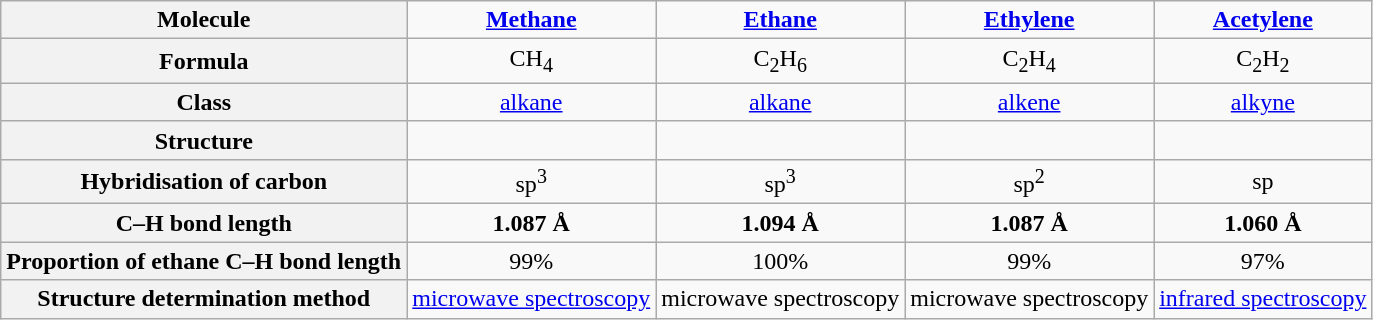<table class="wikitable" style="text-align:center;">
<tr>
<th>Molecule</th>
<td><strong><a href='#'>Methane</a></strong></td>
<td><strong><a href='#'>Ethane</a></strong></td>
<td><strong><a href='#'>Ethylene</a></strong></td>
<td><strong><a href='#'>Acetylene</a></strong></td>
</tr>
<tr>
<th>Formula</th>
<td>CH<sub>4</sub></td>
<td>C<sub>2</sub>H<sub>6</sub></td>
<td>C<sub>2</sub>H<sub>4</sub></td>
<td>C<sub>2</sub>H<sub>2</sub></td>
</tr>
<tr>
<th>Class</th>
<td><a href='#'>alkane</a></td>
<td><a href='#'>alkane</a></td>
<td><a href='#'>alkene</a></td>
<td><a href='#'>alkyne</a></td>
</tr>
<tr>
<th>Structure</th>
<td></td>
<td></td>
<td></td>
<td></td>
</tr>
<tr>
<th>Hybridisation of carbon</th>
<td>sp<sup>3</sup></td>
<td>sp<sup>3</sup></td>
<td>sp<sup>2</sup></td>
<td>sp</td>
</tr>
<tr>
<th>C–H bond length</th>
<td><strong>1.087 Å</strong></td>
<td><strong>1.094 Å</strong></td>
<td><strong>1.087 Å</strong></td>
<td><strong>1.060 Å</strong></td>
</tr>
<tr>
<th>Proportion of ethane C–H bond length</th>
<td>99%</td>
<td>100%</td>
<td>99%</td>
<td>97%</td>
</tr>
<tr>
<th>Structure determination method</th>
<td><a href='#'>microwave spectroscopy</a></td>
<td>microwave spectroscopy</td>
<td>microwave spectroscopy</td>
<td><a href='#'>infrared spectroscopy</a></td>
</tr>
</table>
